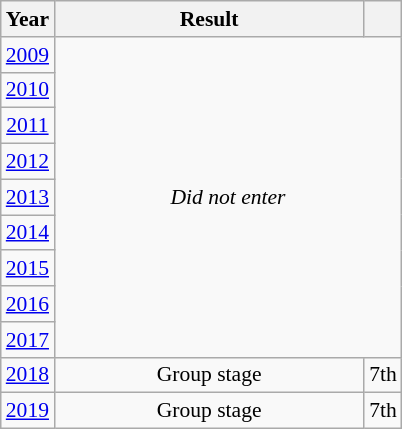<table class="wikitable" style="text-align: center; font-size:90%">
<tr>
<th>Year</th>
<th style="width:200px">Result</th>
<th></th>
</tr>
<tr>
<td><a href='#'>2009</a></td>
<td colspan="2" rowspan="9"><em>Did not enter</em></td>
</tr>
<tr>
<td><a href='#'>2010</a></td>
</tr>
<tr>
<td><a href='#'>2011</a></td>
</tr>
<tr>
<td><a href='#'>2012</a></td>
</tr>
<tr>
<td><a href='#'>2013</a></td>
</tr>
<tr>
<td><a href='#'>2014</a></td>
</tr>
<tr>
<td><a href='#'>2015</a></td>
</tr>
<tr>
<td><a href='#'>2016</a></td>
</tr>
<tr>
<td><a href='#'>2017</a></td>
</tr>
<tr>
<td><a href='#'>2018</a></td>
<td>Group stage</td>
<td>7th</td>
</tr>
<tr>
<td><a href='#'>2019</a></td>
<td>Group stage</td>
<td>7th</td>
</tr>
</table>
